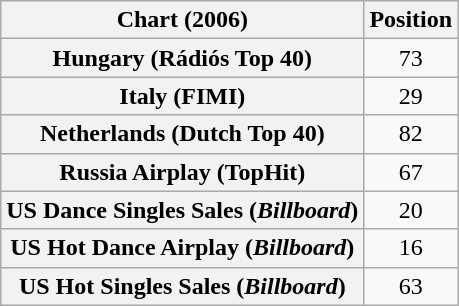<table class="wikitable sortable plainrowheaders" style="text-align:center">
<tr>
<th>Chart (2006)</th>
<th>Position</th>
</tr>
<tr>
<th scope="row">Hungary (Rádiós Top 40)</th>
<td>73</td>
</tr>
<tr>
<th scope="row">Italy (FIMI)</th>
<td>29</td>
</tr>
<tr>
<th scope="row">Netherlands (Dutch Top 40)</th>
<td>82</td>
</tr>
<tr>
<th scope="row">Russia Airplay (TopHit)</th>
<td>67</td>
</tr>
<tr>
<th scope="row">US Dance Singles Sales (<em>Billboard</em>)</th>
<td>20</td>
</tr>
<tr>
<th scope="row">US Hot Dance Airplay (<em>Billboard</em>)</th>
<td>16</td>
</tr>
<tr>
<th scope="row">US Hot Singles Sales (<em>Billboard</em>)</th>
<td>63</td>
</tr>
</table>
